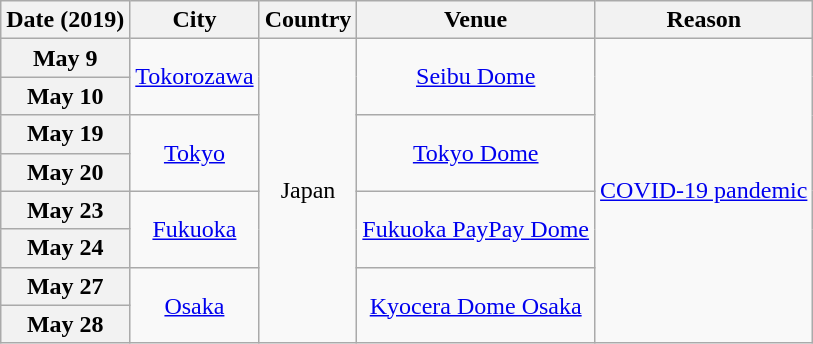<table class="wikitable plainrowheaders" style="text-align:center;">
<tr>
<th scope="col">Date (2019)</th>
<th scope="col">City</th>
<th scope="col">Country</th>
<th scope="col">Venue</th>
<th scope="col">Reason</th>
</tr>
<tr>
<th scope="row">May 9</th>
<td rowspan="2"><a href='#'>Tokorozawa</a></td>
<td rowspan="8">Japan</td>
<td rowspan="2"><a href='#'>Seibu Dome</a></td>
<td rowspan="8"><a href='#'>COVID-19 pandemic</a></td>
</tr>
<tr>
<th scope="row">May 10</th>
</tr>
<tr>
<th scope="row">May 19</th>
<td rowspan="2"><a href='#'>Tokyo</a></td>
<td rowspan="2"><a href='#'>Tokyo Dome</a></td>
</tr>
<tr>
<th scope="row">May 20</th>
</tr>
<tr>
<th scope="row">May 23</th>
<td rowspan="2"><a href='#'>Fukuoka</a></td>
<td rowspan="2"><a href='#'>Fukuoka PayPay Dome</a></td>
</tr>
<tr>
<th scope="row">May 24</th>
</tr>
<tr>
<th scope="row">May 27</th>
<td rowspan="2"><a href='#'>Osaka</a></td>
<td rowspan="2"><a href='#'>Kyocera Dome Osaka</a></td>
</tr>
<tr>
<th scope="row">May 28</th>
</tr>
</table>
